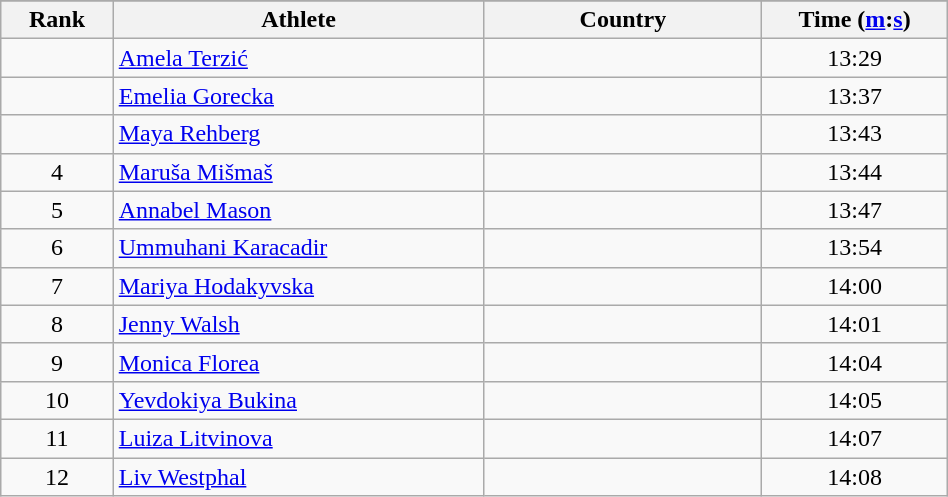<table class="wikitable" style="width:50%;">
<tr>
</tr>
<tr>
<th width=5%>Rank</th>
<th width=20%>Athlete</th>
<th width=15%>Country</th>
<th width=10%>Time (<a href='#'>m</a>:<a href='#'>s</a>)</th>
</tr>
<tr style="text-align:center;">
<td></td>
<td style="text-align:left;"><a href='#'>Amela Terzić</a></td>
<td style="text-align:left;"></td>
<td>13:29</td>
</tr>
<tr style="text-align:center;">
<td></td>
<td style="text-align:left;"><a href='#'>Emelia Gorecka</a></td>
<td style="text-align:left;"></td>
<td>13:37</td>
</tr>
<tr style="text-align:center;">
<td></td>
<td style="text-align:left;"><a href='#'>Maya Rehberg</a></td>
<td style="text-align:left;"></td>
<td>13:43</td>
</tr>
<tr style="text-align:center;">
<td>4</td>
<td style="text-align:left;"><a href='#'>Maruša Mišmaš</a></td>
<td style="text-align:left;"></td>
<td>13:44</td>
</tr>
<tr style="text-align:center;">
<td>5</td>
<td style="text-align:left;"><a href='#'>Annabel Mason</a></td>
<td style="text-align:left;"></td>
<td>13:47</td>
</tr>
<tr style="text-align:center;">
<td>6</td>
<td style="text-align:left;"><a href='#'>Ummuhani Karacadir</a></td>
<td style="text-align:left;"></td>
<td>13:54</td>
</tr>
<tr style="text-align:center;">
<td>7</td>
<td style="text-align:left;"><a href='#'>Mariya Hodakyvska</a></td>
<td style="text-align:left;"></td>
<td>14:00</td>
</tr>
<tr style="text-align:center;">
<td>8</td>
<td style="text-align:left;"><a href='#'>Jenny Walsh</a></td>
<td style="text-align:left;"></td>
<td>14:01</td>
</tr>
<tr style="text-align:center;">
<td>9</td>
<td style="text-align:left;"><a href='#'>Monica Florea</a></td>
<td style="text-align:left;"></td>
<td>14:04</td>
</tr>
<tr style="text-align:center;">
<td>10</td>
<td style="text-align:left;"><a href='#'>Yevdokiya Bukina</a></td>
<td style="text-align:left;"></td>
<td>14:05</td>
</tr>
<tr style="text-align:center;">
<td>11</td>
<td style="text-align:left;"><a href='#'>Luiza Litvinova</a></td>
<td style="text-align:left;"></td>
<td>14:07</td>
</tr>
<tr style="text-align:center;">
<td>12</td>
<td style="text-align:left;"><a href='#'>Liv Westphal</a></td>
<td style="text-align:left;"></td>
<td>14:08</td>
</tr>
</table>
